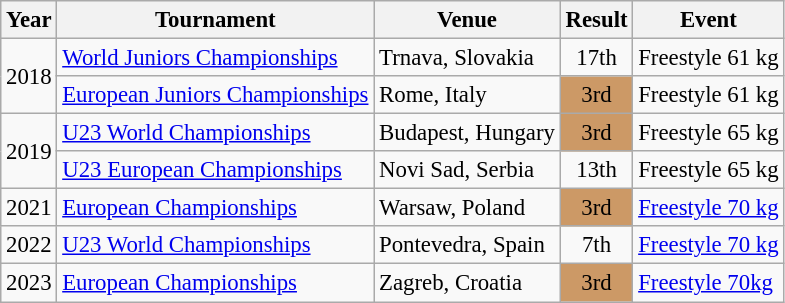<table class="wikitable" style="font-size:95%;">
<tr>
<th>Year</th>
<th>Tournament</th>
<th>Venue</th>
<th>Result</th>
<th>Event</th>
</tr>
<tr>
<td rowspan=2>2018</td>
<td><a href='#'>World Juniors Championships</a></td>
<td>Trnava, Slovakia</td>
<td align="center">17th</td>
<td>Freestyle 61 kg</td>
</tr>
<tr>
<td><a href='#'>European Juniors Championships</a></td>
<td>Rome, Italy</td>
<td align="center" bgcolor="cc9966">3rd</td>
<td>Freestyle 61 kg</td>
</tr>
<tr>
<td rowspan=2>2019</td>
<td><a href='#'>U23 World Championships</a></td>
<td>Budapest, Hungary</td>
<td align="center" bgcolor="cc9966">3rd</td>
<td>Freestyle 65 kg</td>
</tr>
<tr>
<td><a href='#'>U23 European Championships</a></td>
<td>Novi Sad, Serbia</td>
<td align="center">13th</td>
<td>Freestyle 65 kg</td>
</tr>
<tr>
<td>2021</td>
<td><a href='#'>European Championships</a></td>
<td>Warsaw, Poland</td>
<td align="center" bgcolor="cc9966">3rd</td>
<td><a href='#'>Freestyle 70 kg</a></td>
</tr>
<tr>
<td>2022</td>
<td><a href='#'>U23 World Championships</a></td>
<td>Pontevedra, Spain</td>
<td align="center">7th</td>
<td><a href='#'>Freestyle 70 kg</a></td>
</tr>
<tr>
<td>2023</td>
<td><a href='#'>European Championships</a></td>
<td>Zagreb, Croatia</td>
<td align="center" bgcolor="cc9966">3rd</td>
<td><a href='#'>Freestyle 70kg</a></td>
</tr>
</table>
